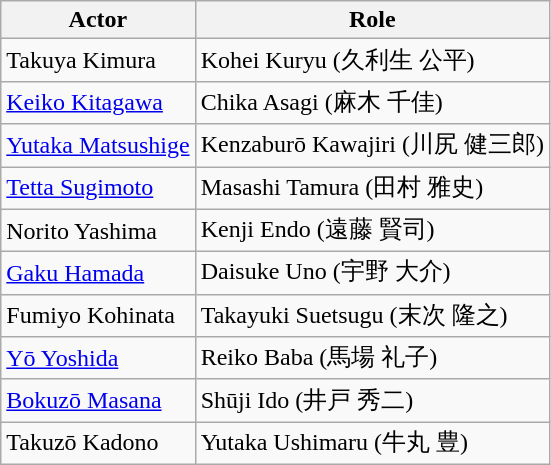<table class="wikitable">
<tr>
<th>Actor</th>
<th>Role</th>
</tr>
<tr>
<td>Takuya Kimura</td>
<td>Kohei Kuryu (久利生 公平)</td>
</tr>
<tr>
<td><a href='#'>Keiko Kitagawa</a></td>
<td>Chika Asagi (麻木 千佳)</td>
</tr>
<tr>
<td><a href='#'>Yutaka Matsushige</a></td>
<td>Kenzaburō Kawajiri (川尻 健三郎)</td>
</tr>
<tr>
<td><a href='#'>Tetta Sugimoto</a></td>
<td>Masashi Tamura (田村 雅史)</td>
</tr>
<tr>
<td>Norito Yashima</td>
<td>Kenji Endo (遠藤 賢司)</td>
</tr>
<tr>
<td><a href='#'>Gaku Hamada</a></td>
<td>Daisuke Uno (宇野 大介)</td>
</tr>
<tr>
<td>Fumiyo Kohinata</td>
<td>Takayuki Suetsugu (末次 隆之)</td>
</tr>
<tr>
<td><a href='#'>Yō Yoshida</a></td>
<td>Reiko Baba (馬場 礼子)</td>
</tr>
<tr>
<td><a href='#'>Bokuzō Masana</a></td>
<td>Shūji Ido (井戸 秀二)</td>
</tr>
<tr>
<td>Takuzō Kadono</td>
<td>Yutaka Ushimaru (牛丸 豊)</td>
</tr>
</table>
